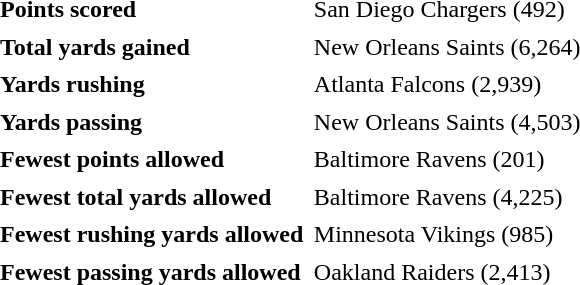<table cellpadding="3" cellspacing="1">
<tr>
<td><strong>Points scored</strong></td>
<td>San Diego Chargers (492)</td>
</tr>
<tr>
<td><strong>Total yards gained</strong></td>
<td>New Orleans Saints (6,264)</td>
</tr>
<tr>
<td><strong>Yards rushing</strong></td>
<td>Atlanta Falcons (2,939)</td>
</tr>
<tr>
<td><strong>Yards passing</strong></td>
<td>New Orleans Saints (4,503)</td>
</tr>
<tr>
<td><strong>Fewest points allowed</strong></td>
<td>Baltimore Ravens (201)</td>
</tr>
<tr>
<td><strong>Fewest total yards allowed</strong></td>
<td>Baltimore Ravens (4,225)</td>
</tr>
<tr>
<td><strong>Fewest rushing yards allowed</strong></td>
<td>Minnesota Vikings (985)</td>
</tr>
<tr>
<td><strong>Fewest passing yards allowed</strong></td>
<td>Oakland Raiders (2,413)</td>
</tr>
</table>
